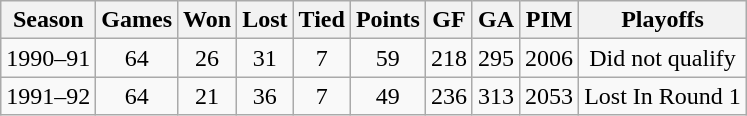<table class="wikitable" style="text-align:center">
<tr>
<th>Season</th>
<th>Games</th>
<th>Won</th>
<th>Lost</th>
<th>Tied</th>
<th>Points</th>
<th>GF</th>
<th>GA</th>
<th>PIM</th>
<th>Playoffs</th>
</tr>
<tr>
<td>1990–91</td>
<td>64</td>
<td>26</td>
<td>31</td>
<td>7</td>
<td>59</td>
<td>218</td>
<td>295</td>
<td>2006</td>
<td>Did not qualify</td>
</tr>
<tr>
<td>1991–92</td>
<td>64</td>
<td>21</td>
<td>36</td>
<td>7</td>
<td>49</td>
<td>236</td>
<td>313</td>
<td>2053</td>
<td>Lost In Round 1</td>
</tr>
</table>
